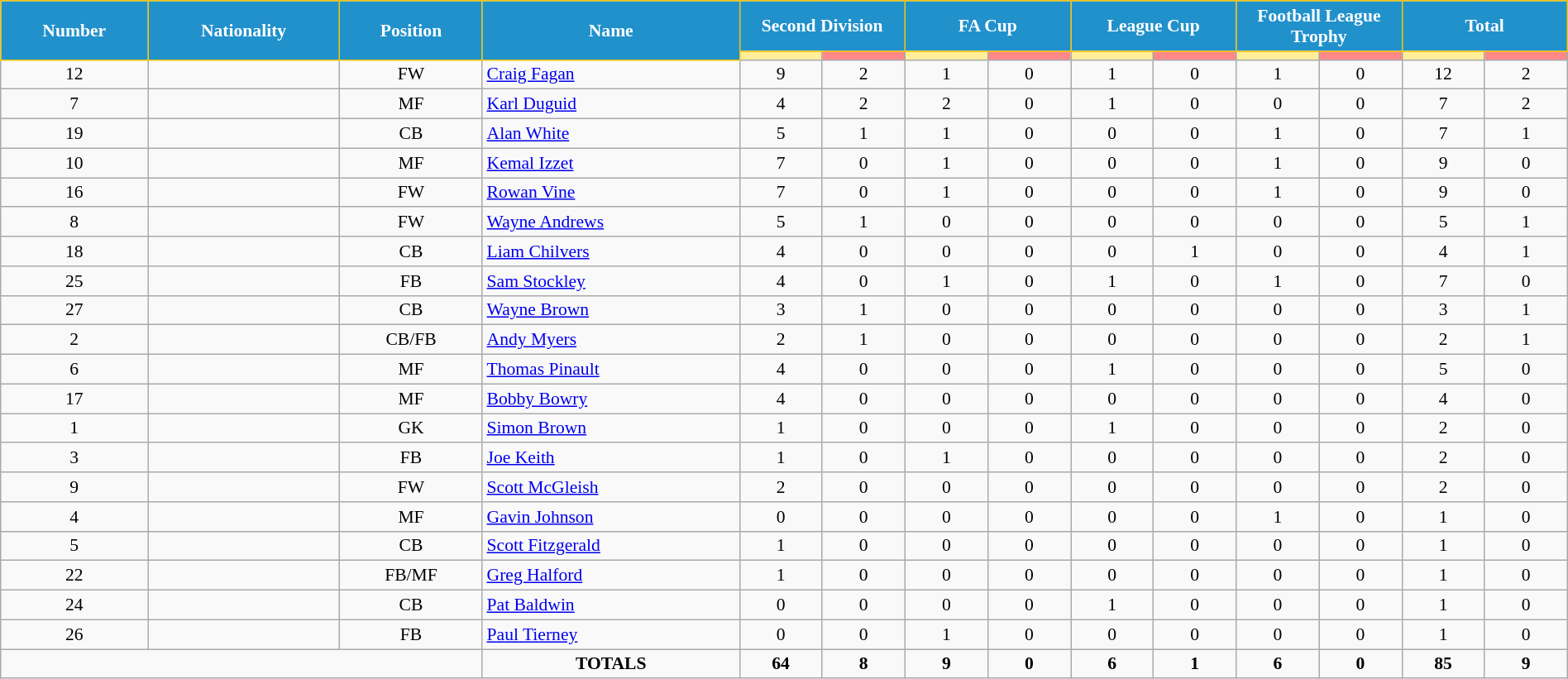<table class="wikitable" style="text-align:center; font-size:90%; width:100%;">
<tr>
<th rowspan="2" style="background:#2191CC; color:white; border:1px solid #F7C408; text-align:center;">Number</th>
<th rowspan="2" style="background:#2191CC; color:white; border:1px solid #F7C408; text-align:center;">Nationality</th>
<th rowspan="2" style="background:#2191CC; color:white; border:1px solid #F7C408; text-align:center;">Position</th>
<th rowspan="2" style="background:#2191CC; color:white; border:1px solid #F7C408; text-align:center;">Name</th>
<th colspan="2" style="background:#2191CC; color:white; border:1px solid #F7C408; text-align:center;">Second Division</th>
<th colspan="2" style="background:#2191CC; color:white; border:1px solid #F7C408; text-align:center;">FA Cup</th>
<th colspan="2" style="background:#2191CC; color:white; border:1px solid #F7C408; text-align:center;">League Cup</th>
<th colspan="2" style="background:#2191CC; color:white; border:1px solid #F7C408; text-align:center;">Football League Trophy</th>
<th colspan="2" style="background:#2191CC; color:white; border:1px solid #F7C408; text-align:center;">Total</th>
</tr>
<tr>
<th width=60 style="background: #FFEE99"></th>
<th width=60 style="background: #FF8888"></th>
<th width=60 style="background: #FFEE99"></th>
<th width=60 style="background: #FF8888"></th>
<th width=60 style="background: #FFEE99"></th>
<th width=60 style="background: #FF8888"></th>
<th width=60 style="background: #FFEE99"></th>
<th width=60 style="background: #FF8888"></th>
<th width=60 style="background: #FFEE99"></th>
<th width=60 style="background: #FF8888"></th>
</tr>
<tr>
<td>12</td>
<td></td>
<td>FW</td>
<td align="left"><a href='#'>Craig Fagan</a></td>
<td>9</td>
<td>2</td>
<td>1</td>
<td>0</td>
<td>1</td>
<td>0</td>
<td>1</td>
<td>0</td>
<td>12</td>
<td>2</td>
</tr>
<tr>
<td>7</td>
<td></td>
<td>MF</td>
<td align="left"><a href='#'>Karl Duguid</a></td>
<td>4</td>
<td>2</td>
<td>2</td>
<td>0</td>
<td>1</td>
<td>0</td>
<td>0</td>
<td>0</td>
<td>7</td>
<td>2</td>
</tr>
<tr>
<td>19</td>
<td></td>
<td>CB</td>
<td align="left"><a href='#'>Alan White</a></td>
<td>5</td>
<td>1</td>
<td>1</td>
<td>0</td>
<td>0</td>
<td>0</td>
<td>1</td>
<td>0</td>
<td>7</td>
<td>1</td>
</tr>
<tr>
<td>10</td>
<td></td>
<td>MF</td>
<td align="left"><a href='#'>Kemal Izzet</a></td>
<td>7</td>
<td>0</td>
<td>1</td>
<td>0</td>
<td>0</td>
<td>0</td>
<td>1</td>
<td>0</td>
<td>9</td>
<td>0</td>
</tr>
<tr>
<td>16</td>
<td></td>
<td>FW</td>
<td align="left"><a href='#'>Rowan Vine</a></td>
<td>7</td>
<td>0</td>
<td>1</td>
<td>0</td>
<td>0</td>
<td>0</td>
<td>1</td>
<td>0</td>
<td>9</td>
<td>0</td>
</tr>
<tr>
<td>8</td>
<td></td>
<td>FW</td>
<td align="left"><a href='#'>Wayne Andrews</a></td>
<td>5</td>
<td>1</td>
<td>0</td>
<td>0</td>
<td>0</td>
<td>0</td>
<td>0</td>
<td>0</td>
<td>5</td>
<td>1</td>
</tr>
<tr>
<td>18</td>
<td></td>
<td>CB</td>
<td align="left"><a href='#'>Liam Chilvers</a></td>
<td>4</td>
<td>0</td>
<td>0</td>
<td>0</td>
<td>0</td>
<td>1</td>
<td>0</td>
<td>0</td>
<td>4</td>
<td>1</td>
</tr>
<tr>
<td>25</td>
<td></td>
<td>FB</td>
<td align="left"><a href='#'>Sam Stockley</a></td>
<td>4</td>
<td>0</td>
<td>1</td>
<td>0</td>
<td>1</td>
<td>0</td>
<td>1</td>
<td>0</td>
<td>7</td>
<td>0</td>
</tr>
<tr>
<td>27</td>
<td></td>
<td>CB</td>
<td align="left"><a href='#'>Wayne Brown</a></td>
<td>3</td>
<td>1</td>
<td>0</td>
<td>0</td>
<td>0</td>
<td>0</td>
<td>0</td>
<td>0</td>
<td>3</td>
<td>1</td>
</tr>
<tr>
<td>2</td>
<td></td>
<td>CB/FB</td>
<td align="left"><a href='#'>Andy Myers</a></td>
<td>2</td>
<td>1</td>
<td>0</td>
<td>0</td>
<td>0</td>
<td>0</td>
<td>0</td>
<td>0</td>
<td>2</td>
<td>1</td>
</tr>
<tr>
<td>6</td>
<td></td>
<td>MF</td>
<td align="left"><a href='#'>Thomas Pinault</a></td>
<td>4</td>
<td>0</td>
<td>0</td>
<td>0</td>
<td>1</td>
<td>0</td>
<td>0</td>
<td>0</td>
<td>5</td>
<td>0</td>
</tr>
<tr>
<td>17</td>
<td></td>
<td>MF</td>
<td align="left"><a href='#'>Bobby Bowry</a></td>
<td>4</td>
<td>0</td>
<td>0</td>
<td>0</td>
<td>0</td>
<td>0</td>
<td>0</td>
<td>0</td>
<td>4</td>
<td>0</td>
</tr>
<tr>
<td>1</td>
<td></td>
<td>GK</td>
<td align="left"><a href='#'>Simon Brown</a></td>
<td>1</td>
<td>0</td>
<td>0</td>
<td>0</td>
<td>1</td>
<td>0</td>
<td>0</td>
<td>0</td>
<td>2</td>
<td>0</td>
</tr>
<tr>
<td>3</td>
<td></td>
<td>FB</td>
<td align="left"><a href='#'>Joe Keith</a></td>
<td>1</td>
<td>0</td>
<td>1</td>
<td>0</td>
<td>0</td>
<td>0</td>
<td>0</td>
<td>0</td>
<td>2</td>
<td>0</td>
</tr>
<tr>
<td>9</td>
<td></td>
<td>FW</td>
<td align="left"><a href='#'>Scott McGleish</a></td>
<td>2</td>
<td>0</td>
<td>0</td>
<td>0</td>
<td>0</td>
<td>0</td>
<td>0</td>
<td>0</td>
<td>2</td>
<td>0</td>
</tr>
<tr>
<td>4</td>
<td></td>
<td>MF</td>
<td align="left"><a href='#'>Gavin Johnson</a></td>
<td>0</td>
<td>0</td>
<td>0</td>
<td>0</td>
<td>0</td>
<td>0</td>
<td>1</td>
<td>0</td>
<td>1</td>
<td>0</td>
</tr>
<tr>
<td>5</td>
<td></td>
<td>CB</td>
<td align="left"><a href='#'>Scott Fitzgerald</a></td>
<td>1</td>
<td>0</td>
<td>0</td>
<td>0</td>
<td>0</td>
<td>0</td>
<td>0</td>
<td>0</td>
<td>1</td>
<td>0</td>
</tr>
<tr>
<td>22</td>
<td></td>
<td>FB/MF</td>
<td align="left"><a href='#'>Greg Halford</a></td>
<td>1</td>
<td>0</td>
<td>0</td>
<td>0</td>
<td>0</td>
<td>0</td>
<td>0</td>
<td>0</td>
<td>1</td>
<td>0</td>
</tr>
<tr>
<td>24</td>
<td></td>
<td>CB</td>
<td align="left"><a href='#'>Pat Baldwin</a></td>
<td>0</td>
<td>0</td>
<td>0</td>
<td>0</td>
<td>1</td>
<td>0</td>
<td>0</td>
<td>0</td>
<td>1</td>
<td>0</td>
</tr>
<tr>
<td>26</td>
<td></td>
<td>FB</td>
<td align="left"><a href='#'>Paul Tierney</a></td>
<td>0</td>
<td>0</td>
<td>1</td>
<td>0</td>
<td>0</td>
<td>0</td>
<td>0</td>
<td>0</td>
<td>1</td>
<td>0</td>
</tr>
<tr>
<td colspan="3"></td>
<td><strong>TOTALS</strong></td>
<td><strong>64</strong></td>
<td><strong>8</strong></td>
<td><strong>9</strong></td>
<td><strong>0</strong></td>
<td><strong>6</strong></td>
<td><strong>1</strong></td>
<td><strong>6</strong></td>
<td><strong>0</strong></td>
<td><strong>85</strong></td>
<td><strong>9</strong></td>
</tr>
</table>
